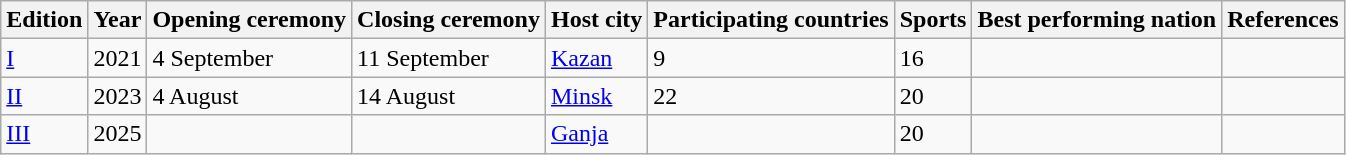<table class="wikitable">
<tr>
<th>Edition</th>
<th>Year</th>
<th>Opening ceremony</th>
<th>Closing ceremony</th>
<th>Host city</th>
<th>Participating countries</th>
<th>Sports</th>
<th>Best performing nation</th>
<th>References</th>
</tr>
<tr>
<td><a href='#'>I</a></td>
<td>2021</td>
<td>4 September</td>
<td>11 September</td>
<td> <a href='#'>Kazan</a></td>
<td>9</td>
<td>16</td>
<td></td>
<td></td>
</tr>
<tr>
<td><a href='#'>II</a></td>
<td>2023</td>
<td>4 August</td>
<td>14 August</td>
<td> <a href='#'>Minsk</a></td>
<td>22</td>
<td>20</td>
<td></td>
<td></td>
</tr>
<tr>
<td><a href='#'>III</a></td>
<td>2025</td>
<td></td>
<td></td>
<td> <a href='#'>Ganja</a></td>
<td></td>
<td>20</td>
<td></td>
<td></td>
</tr>
</table>
